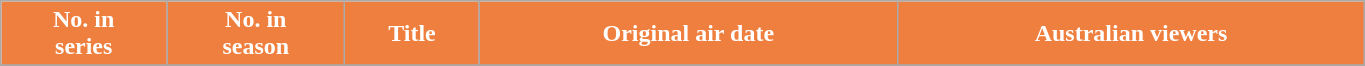<table class="wikitable plainrowheaders" style="width:72%;">
<tr>
<th scope="col" style="background:#EF7F3E; color:#fff;">No. in<br>series</th>
<th scope="col" style="background:#EF7F3E; color:#fff;">No. in<br>season</th>
<th scope="col" style="background:#EF7F3E; color:#fff;">Title</th>
<th scope="col" style="background:#EF7F3E; color:#fff;">Original air date</th>
<th scope="col" style="background:#EF7F3E; color:#fff;">Australian viewers</th>
</tr>
<tr>
</tr>
</table>
